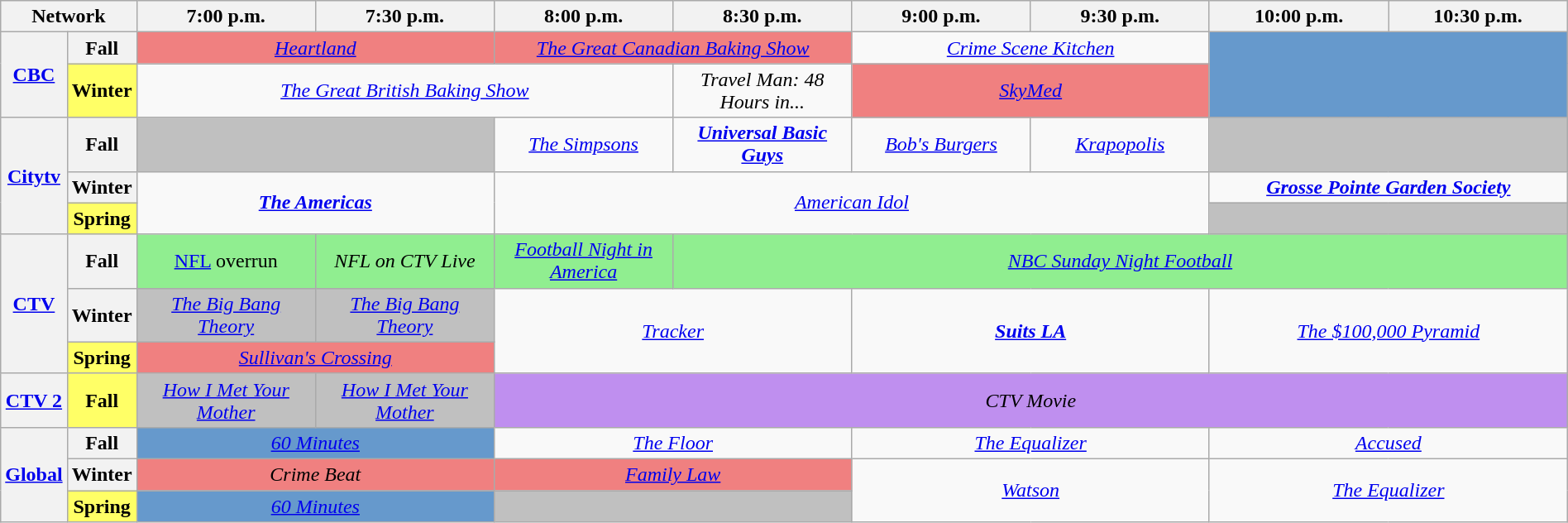<table class=wikitable style=width:100%;margin-right:0;text-align:center>
<tr>
<th style=width:8% colspan=2>Network</th>
<th style=width:11.5%>7:00 p.m.</th>
<th style=width:11.5%>7:30 p.m.</th>
<th style=width:11.5%>8:00 p.m.</th>
<th style=width:11.5%>8:30 p.m.</th>
<th style=width:11.5%>9:00 p.m.</th>
<th style=width:11.5%>9:30 p.m.</th>
<th style=width:11.5%>10:00 p.m.</th>
<th style=width:11.5%>10:30 p.m.</th>
</tr>
<tr>
<th rowspan=2><a href='#'>CBC</a></th>
<th>Fall</th>
<td colspan=2 style=background:#F08080><em><a href='#'>Heartland</a></em> </td>
<td colspan=2 style=background:#F08080><em><a href='#'>The Great Canadian Baking Show</a></em> </td>
<td colspan=2><em><a href='#'>Crime Scene Kitchen</a></em> </td>
<td colspan=2 style=background:#6699CC rowspan=2></td>
</tr>
<tr>
<th style=background:#FFFF66>Winter</th>
<td colspan=3><em><a href='#'>The Great British Baking Show</a></em> </td>
<td><em>Travel Man: 48 Hours in...</em></td>
<td colspan=2 style=background:#F08080><em><a href='#'>SkyMed</a></em> </td>
</tr>
<tr>
<th rowspan=3><a href='#'>Citytv</a></th>
<th>Fall</th>
<td colspan=2 style=background:#C0C0C0> </td>
<td><em><a href='#'>The Simpsons</a></em> </td>
<td><strong><em><a href='#'>Universal Basic Guys</a></em></strong> </td>
<td><em><a href='#'>Bob's Burgers</a></em> </td>
<td><em><a href='#'>Krapopolis</a></em> </td>
<td colspan=2 style=background:#C0C0C0> </td>
</tr>
<tr>
<th>Winter</th>
<td colspan=2 rowspan=2><strong><em><a href='#'>The Americas</a></em></strong></td>
<td colspan=4 rowspan=2><em><a href='#'>American Idol</a></em></td>
<td colspan=2><strong><em><a href='#'>Grosse Pointe Garden Society</a></em></strong></td>
</tr>
<tr>
<th style=background:#FFFF66>Spring</th>
<td colspan=2 style=background:#C0C0C0> </td>
</tr>
<tr>
<th rowspan=3><a href='#'>CTV</a></th>
<th>Fall</th>
<td style=background:lightgreen><a href='#'>NFL</a> overrun </td>
<td style=background:lightgreen><em>NFL on CTV Live</em></td>
<td style=background:lightgreen><em><a href='#'>Football Night in America</a></em></td>
<td colspan=5 style=background:lightgreen><em><a href='#'>NBC Sunday Night Football</a></em></td>
</tr>
<tr>
<th>Winter</th>
<td style=background:#C0C0C0><em><a href='#'>The Big Bang Theory</a></em> </td>
<td style=background:#C0C0C0><em><a href='#'>The Big Bang Theory</a></em> </td>
<td colspan=2 rowspan=2><em><a href='#'>Tracker</a></em> </td>
<td colspan=2 rowspan=2><strong><em><a href='#'>Suits LA</a></em></strong> </td>
<td colspan=2 rowspan=2><em><a href='#'>The $100,000 Pyramid</a></em> </td>
</tr>
<tr>
<th style=background:#FFFF66>Spring</th>
<td colspan=2 style=background:#F08080><em><a href='#'>Sullivan's Crossing</a></em> </td>
</tr>
<tr>
<th><a href='#'>CTV 2</a></th>
<th style=background:#FFFF66>Fall</th>
<td style=background:#C0C0C0><em><a href='#'>How I Met Your Mother</a></em> </td>
<td style=background:#C0C0C0><em><a href='#'>How I Met Your Mother</a></em> </td>
<td colspan=6 style=background:#bf8fef><em>CTV Movie</em></td>
</tr>
<tr>
<th rowspan=3><a href='#'>Global</a></th>
<th>Fall</th>
<td style=background:#6699CC colspan=2><em><a href='#'>60 Minutes</a></em> </td>
<td colspan=2><em><a href='#'>The Floor</a></em> </td>
<td colspan=2><em><a href='#'>The Equalizer</a></em> </td>
<td colspan=2><em><a href='#'>Accused</a></em> </td>
</tr>
<tr>
<th>Winter</th>
<td colspan=2 style=background:#F08080><em>Crime Beat</em> </td>
<td colspan=2 style=background:#F08080><em><a href='#'>Family Law</a></em> </td>
<td colspan=2 rowspan=2><em><a href='#'>Watson</a></em></td>
<td colspan=2 rowspan=2><em><a href='#'>The Equalizer</a></em></td>
</tr>
<tr>
<th style=background:#FFFF66>Spring</th>
<td style=background:#6699CC colspan=2><em><a href='#'>60 Minutes</a></em></td>
<td colspan=2 style=background:#C0C0C0> </td>
</tr>
</table>
